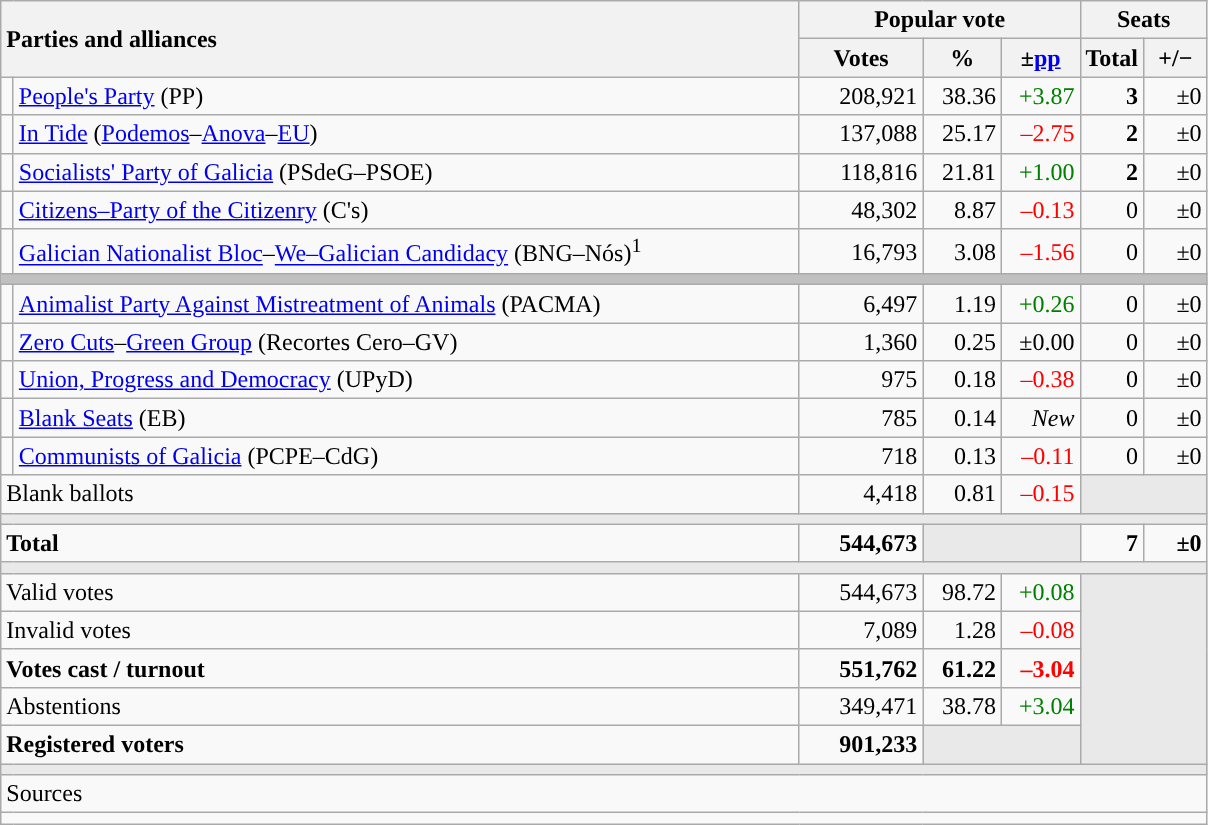<table class="wikitable" style="text-align:right;">
<tr>
<th style="text-align:left;" rowspan="2" colspan="2" width="525">Parties and alliances</th>
<th colspan="3">Popular vote</th>
<th colspan="2">Seats</th>
</tr>
<tr>
<th width="75">Votes</th>
<th width="45">%</th>
<th width="45">±<a href='#'>pp</a></th>
<th width="35">Total</th>
<th width="35">+/−</th>
</tr>
<tr>
<td width="1" style="color:inherit;background:"></td>
<td align="left"><a href='#'>People's Party</a> (PP)</td>
<td>208,921</td>
<td>38.36</td>
<td style="color:green;">+3.87</td>
<td><strong>3</strong></td>
<td>±0</td>
</tr>
<tr>
<td style="color:inherit;background:"></td>
<td align="left"><a href='#'>In Tide</a> (<a href='#'>Podemos</a>–<a href='#'>Anova</a>–<a href='#'>EU</a>)</td>
<td>137,088</td>
<td>25.17</td>
<td style="color:red;">–2.75</td>
<td><strong>2</strong></td>
<td>±0</td>
</tr>
<tr>
<td style="color:inherit;background:"></td>
<td align="left"><a href='#'>Socialists' Party of Galicia</a> (PSdeG–PSOE)</td>
<td>118,816</td>
<td>21.81</td>
<td style="color:green;">+1.00</td>
<td><strong>2</strong></td>
<td>±0</td>
</tr>
<tr>
<td style="color:inherit;background:"></td>
<td align="left"><a href='#'>Citizens–Party of the Citizenry</a> (C's)</td>
<td>48,302</td>
<td>8.87</td>
<td style="color:red;">–0.13</td>
<td>0</td>
<td>±0</td>
</tr>
<tr>
<td style="color:inherit;background:"></td>
<td align="left"><a href='#'>Galician Nationalist Bloc</a>–<a href='#'>We–Galician Candidacy</a> (BNG–Nós)<sup>1</sup></td>
<td>16,793</td>
<td>3.08</td>
<td style="color:red;">–1.56</td>
<td>0</td>
<td>±0</td>
</tr>
<tr>
<td colspan="7" bgcolor="#C0C0C0"></td>
</tr>
<tr>
<td style="color:inherit;background:"></td>
<td align="left"><a href='#'>Animalist Party Against Mistreatment of Animals</a> (PACMA)</td>
<td>6,497</td>
<td>1.19</td>
<td style="color:green;">+0.26</td>
<td>0</td>
<td>±0</td>
</tr>
<tr>
<td style="color:inherit;background:"></td>
<td align="left"><a href='#'>Zero Cuts</a>–<a href='#'>Green Group</a> (Recortes Cero–GV)</td>
<td>1,360</td>
<td>0.25</td>
<td>±0.00</td>
<td>0</td>
<td>±0</td>
</tr>
<tr>
<td style="color:inherit;background:"></td>
<td align="left"><a href='#'>Union, Progress and Democracy</a> (UPyD)</td>
<td>975</td>
<td>0.18</td>
<td style="color:red;">–0.38</td>
<td>0</td>
<td>±0</td>
</tr>
<tr>
<td style="color:inherit;background:"></td>
<td align="left"><a href='#'>Blank Seats</a> (EB)</td>
<td>785</td>
<td>0.14</td>
<td><em>New</em></td>
<td>0</td>
<td>±0</td>
</tr>
<tr>
<td style="color:inherit;background:"></td>
<td align="left"><a href='#'>Communists of Galicia</a> (PCPE–CdG)</td>
<td>718</td>
<td>0.13</td>
<td style="color:red;">–0.11</td>
<td>0</td>
<td>±0</td>
</tr>
<tr>
<td align="left" colspan="2">Blank ballots</td>
<td>4,418</td>
<td>0.81</td>
<td style="color:red;">–0.15</td>
<td bgcolor="#E9E9E9" colspan="2"></td>
</tr>
<tr>
<td colspan="7" bgcolor="#E9E9E9"></td>
</tr>
<tr style="font-weight:bold;">
<td align="left" colspan="2">Total</td>
<td>544,673</td>
<td bgcolor="#E9E9E9" colspan="2"></td>
<td>7</td>
<td>±0</td>
</tr>
<tr>
<td colspan="7" bgcolor="#E9E9E9"></td>
</tr>
<tr>
<td align="left" colspan="2">Valid votes</td>
<td>544,673</td>
<td>98.72</td>
<td style="color:green;">+0.08</td>
<td bgcolor="#E9E9E9" colspan="2" rowspan="5"></td>
</tr>
<tr>
<td align="left" colspan="2">Invalid votes</td>
<td>7,089</td>
<td>1.28</td>
<td style="color:red;">–0.08</td>
</tr>
<tr style="font-weight:bold;">
<td align="left" colspan="2">Votes cast / turnout</td>
<td>551,762</td>
<td>61.22</td>
<td style="color:red;">–3.04</td>
</tr>
<tr>
<td align="left" colspan="2">Abstentions</td>
<td>349,471</td>
<td>38.78</td>
<td style="color:green;">+3.04</td>
</tr>
<tr style="font-weight:bold;">
<td align="left" colspan="2">Registered voters</td>
<td>901,233</td>
<td bgcolor="#E9E9E9" colspan="2"></td>
</tr>
<tr>
<td colspan="7" bgcolor="#E9E9E9"></td>
</tr>
<tr>
<td align="left" colspan="7">Sources</td>
</tr>
<tr>
<td colspan="7" style="text-align:left; max-width:790px;"></td>
</tr>
</table>
